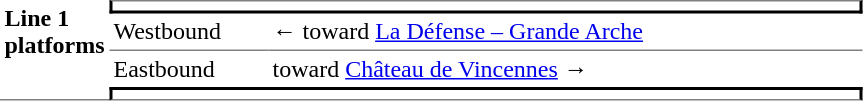<table border=0 cellspacing=0 cellpadding=3>
<tr>
<td style="border-bottom:solid 1px gray;" width=50 rowspan=10 valign=top><strong>Line 1 platforms</strong></td>
<td style="border-top:solid 1px gray;border-right:solid 2px black;border-left:solid 2px black;border-bottom:solid 2px black;text-align:center;" colspan=2></td>
</tr>
<tr>
<td style="border-bottom:solid 1px gray;" width=100>Westbound</td>
<td style="border-bottom:solid 1px gray;" width=390>←   toward <a href='#'>La Défense – Grande Arche</a> </td>
</tr>
<tr>
<td>Eastbound</td>
<td>   toward <a href='#'>Château de Vincennes</a>  →</td>
</tr>
<tr>
<td style="border-top:solid 2px black;border-right:solid 2px black;border-left:solid 2px black;border-bottom:solid 1px gray;text-align:center;" colspan=2></td>
</tr>
</table>
